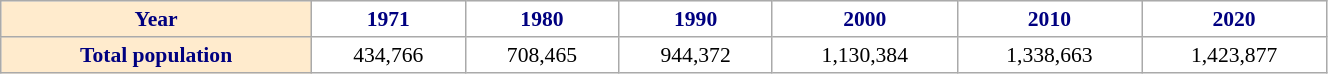<table class="wikitable" style="font-size:90%;width:70%;border:0px;text-align:center;line-height:120%;">
<tr>
<th style="background: #FFEBCD; color: #000080" height="17">Year</th>
<th style="background: #FFFFFF; color:#000080;">1971</th>
<th style="background: #FFFFFF; color:#000080;">1980</th>
<th style="background: #FFFFFF; color:#000080;">1990</th>
<th style="background: #FFFFFF; color:#000080;">2000</th>
<th style="background: #FFFFFF; color:#000080;">2010</th>
<th style="background: #FFFFFF; color:#000080;">2020</th>
</tr>
<tr Align="center">
<th style="background: #FFEBCD; color: #000080" height="17">Total population</th>
<td style="background: #FFFFFF; color: black;"> 434,766</td>
<td style="background: #FFFFFF; color: black;"> 708,465</td>
<td style="background: #FFFFFF; color: black;"> 944,372</td>
<td style="background: #FFFFFF; color: black;"> 1,130,384</td>
<td style="background: #FFFFFF; color: black;"> 1,338,663</td>
<td style="background: #FFFFFF; color: black;"> 1,423,877</td>
</tr>
<tr>
</tr>
</table>
